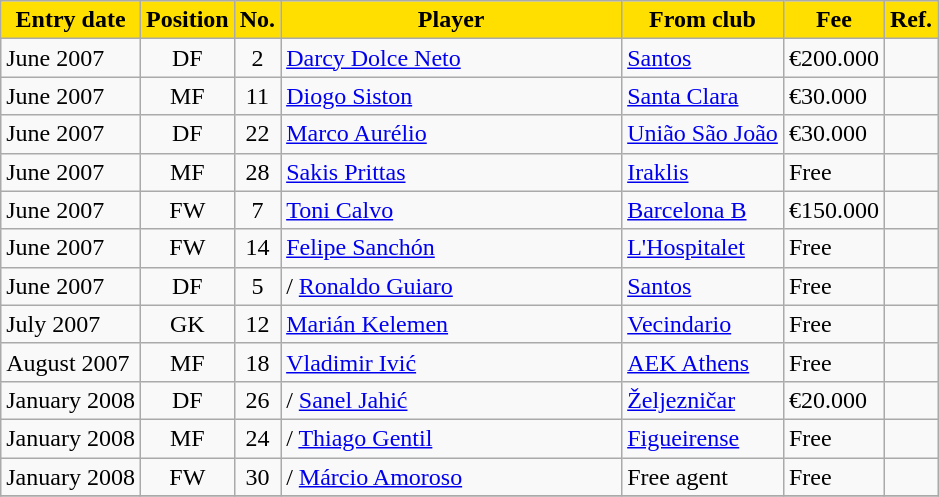<table class="wikitable sortable">
<tr>
<th style="background:#FFDF00; color:black;"><strong>Entry date</strong></th>
<th style="background:#FFDF00; color:black;"><strong>Position</strong></th>
<th style="background:#FFDF00; color:black;"><strong>No.</strong></th>
<th style="background:#FFDF00; color:black;"; width=220><strong>Player</strong></th>
<th style="background:#FFDF00; color:black;"><strong>From club</strong></th>
<th style="background:#FFDF00; color:black;"><strong>Fee</strong></th>
<th style="background:#FFDF00; color:black;"><strong>Ref.</strong></th>
</tr>
<tr>
<td>June 2007</td>
<td style="text-align:center;">DF</td>
<td style="text-align:center;">2</td>
<td style="text-align:left;"> <a href='#'>Darcy Dolce Neto</a></td>
<td style="text-align:left;"> <a href='#'>Santos</a></td>
<td>€200.000</td>
<td></td>
</tr>
<tr>
<td>June 2007</td>
<td style="text-align:center;">MF</td>
<td style="text-align:center;">11</td>
<td style="text-align:left;"> <a href='#'>Diogo Siston</a></td>
<td style="text-align:left;"> <a href='#'>Santa Clara</a></td>
<td>€30.000</td>
<td></td>
</tr>
<tr>
<td>June 2007</td>
<td style="text-align:center;">DF</td>
<td style="text-align:center;">22</td>
<td style="text-align:left;"> <a href='#'>Marco Aurélio</a></td>
<td style="text-align:left;"> <a href='#'>União São João</a></td>
<td>€30.000</td>
<td></td>
</tr>
<tr>
<td>June 2007</td>
<td style="text-align:center;">MF</td>
<td style="text-align:center;">28</td>
<td style="text-align:left;"> <a href='#'>Sakis Prittas</a></td>
<td style="text-align:left;"> <a href='#'>Iraklis</a></td>
<td>Free</td>
<td></td>
</tr>
<tr>
<td>June 2007</td>
<td style="text-align:center;">FW</td>
<td style="text-align:center;">7</td>
<td style="text-align:left;"> <a href='#'>Toni Calvo</a></td>
<td style="text-align:left;"> <a href='#'>Barcelona B</a></td>
<td>€150.000</td>
<td></td>
</tr>
<tr>
<td>June 2007</td>
<td style="text-align:center;">FW</td>
<td style="text-align:center;">14</td>
<td style="text-align:left;"> <a href='#'>Felipe Sanchón</a></td>
<td style="text-align:left;"> <a href='#'>L'Hospitalet</a></td>
<td>Free</td>
<td></td>
</tr>
<tr>
<td>June 2007</td>
<td style="text-align:center;">DF</td>
<td style="text-align:center;">5</td>
<td style="text-align:left;"> /  <a href='#'>Ronaldo Guiaro</a></td>
<td style="text-align:left;"> <a href='#'>Santos</a></td>
<td>Free</td>
<td></td>
</tr>
<tr>
<td>July 2007</td>
<td style="text-align:center;">GK</td>
<td style="text-align:center;">12</td>
<td style="text-align:left;"> <a href='#'>Marián Kelemen</a></td>
<td style="text-align:left;"> <a href='#'>Vecindario</a></td>
<td>Free</td>
<td></td>
</tr>
<tr>
<td>August 2007</td>
<td style="text-align:center;">MF</td>
<td style="text-align:center;">18</td>
<td style="text-align:left;"> <a href='#'>Vladimir Ivić</a></td>
<td style="text-align:left;"> <a href='#'>AEK Athens</a></td>
<td>Free</td>
<td></td>
</tr>
<tr>
<td>January 2008</td>
<td style="text-align:center;">DF</td>
<td style="text-align:center;">26</td>
<td style="text-align:left;"> /  <a href='#'>Sanel Jahić</a></td>
<td style="text-align:left;"> <a href='#'>Željezničar</a></td>
<td>€20.000</td>
<td></td>
</tr>
<tr>
<td>January 2008</td>
<td style="text-align:center;">MF</td>
<td style="text-align:center;">24</td>
<td style="text-align:left;"> /  <a href='#'>Thiago Gentil</a></td>
<td style="text-align:left;"> <a href='#'>Figueirense</a></td>
<td>Free</td>
<td></td>
</tr>
<tr>
<td>January 2008</td>
<td style="text-align:center;">FW</td>
<td style="text-align:center;">30</td>
<td style="text-align:left;"> /  <a href='#'>Márcio Amoroso</a></td>
<td style="text-align:left;">Free agent</td>
<td>Free</td>
<td></td>
</tr>
<tr>
</tr>
</table>
